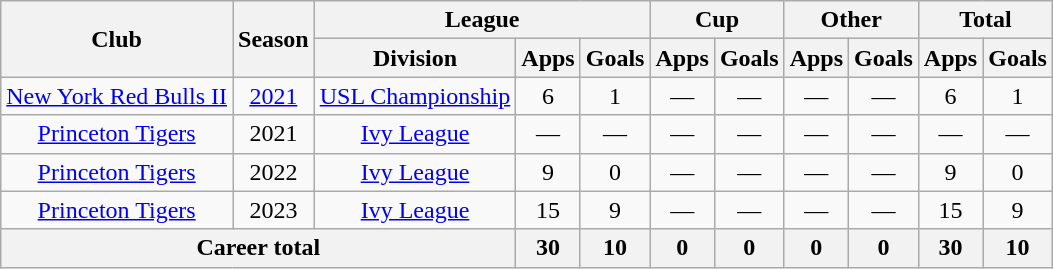<table class=wikitable style=text-align:center>
<tr>
<th rowspan=2>Club</th>
<th rowspan=2>Season</th>
<th colspan=3>League</th>
<th colspan=2>Cup</th>
<th colspan=2>Other</th>
<th colspan=2>Total</th>
</tr>
<tr>
<th>Division</th>
<th>Apps</th>
<th>Goals</th>
<th>Apps</th>
<th>Goals</th>
<th>Apps</th>
<th>Goals</th>
<th>Apps</th>
<th>Goals</th>
</tr>
<tr>
<td rowspan=1><a href='#'>New York Red Bulls II</a></td>
<td><a href='#'>2021</a></td>
<td><a href='#'>USL Championship</a></td>
<td>6</td>
<td>1</td>
<td>—</td>
<td>—</td>
<td>—</td>
<td>—</td>
<td>6</td>
<td>1</td>
</tr>
<tr>
<td><a href='#'>Princeton Tigers</a></td>
<td>2021</td>
<td><a href='#'>Ivy League</a></td>
<td>—</td>
<td>—</td>
<td>—</td>
<td>—</td>
<td>—</td>
<td>—</td>
<td>—</td>
<td>—</td>
</tr>
<tr>
<td><a href='#'>Princeton Tigers</a></td>
<td>2022</td>
<td><a href='#'>Ivy League</a></td>
<td>9</td>
<td>0</td>
<td>—</td>
<td>—</td>
<td>—</td>
<td>—</td>
<td>9</td>
<td>0</td>
</tr>
<tr>
<td><a href='#'>Princeton Tigers</a></td>
<td>2023</td>
<td><a href='#'>Ivy League</a></td>
<td>15</td>
<td>9</td>
<td>—</td>
<td>—</td>
<td>—</td>
<td>—</td>
<td>15</td>
<td>9</td>
</tr>
<tr>
<th colspan="3">Career total</th>
<th>30</th>
<th>10</th>
<th>0</th>
<th>0</th>
<th>0</th>
<th>0</th>
<th>30</th>
<th>10</th>
</tr>
</table>
